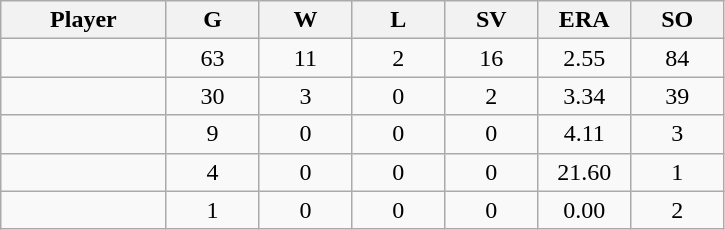<table class="wikitable sortable">
<tr>
<th bgcolor="#DDDDFF" width="16%">Player</th>
<th bgcolor="#DDDDFF" width="9%">G</th>
<th bgcolor="#DDDDFF" width="9%">W</th>
<th bgcolor="#DDDDFF" width="9%">L</th>
<th bgcolor="#DDDDFF" width="9%">SV</th>
<th bgcolor="#DDDDFF" width="9%">ERA</th>
<th bgcolor="#DDDDFF" width="9%">SO</th>
</tr>
<tr align="center">
<td></td>
<td>63</td>
<td>11</td>
<td>2</td>
<td>16</td>
<td>2.55</td>
<td>84</td>
</tr>
<tr align="center">
<td></td>
<td>30</td>
<td>3</td>
<td>0</td>
<td>2</td>
<td>3.34</td>
<td>39</td>
</tr>
<tr align="center">
<td></td>
<td>9</td>
<td>0</td>
<td>0</td>
<td>0</td>
<td>4.11</td>
<td>3</td>
</tr>
<tr align="center">
<td></td>
<td>4</td>
<td>0</td>
<td>0</td>
<td>0</td>
<td>21.60</td>
<td>1</td>
</tr>
<tr align="center">
<td></td>
<td>1</td>
<td>0</td>
<td>0</td>
<td>0</td>
<td>0.00</td>
<td>2</td>
</tr>
</table>
